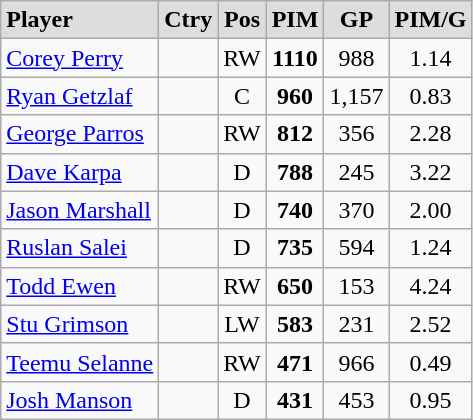<table class="wikitable">
<tr align="center" style="font-weight:bold; background-color:#dddddd;" |>
<td align="left">Player</td>
<td>Ctry</td>
<td>Pos</td>
<td>PIM</td>
<td>GP</td>
<td>PIM/G</td>
</tr>
<tr align="center">
<td align="left"><a href='#'>Corey Perry</a></td>
<td></td>
<td>RW</td>
<td><strong>1110</strong></td>
<td>988</td>
<td>1.14</td>
</tr>
<tr align="center">
<td align="left"><a href='#'>Ryan Getzlaf</a></td>
<td></td>
<td>C</td>
<td><strong>960</strong></td>
<td>1,157</td>
<td>0.83</td>
</tr>
<tr align="center">
<td align="left"><a href='#'>George Parros</a></td>
<td></td>
<td>RW</td>
<td><strong>812</strong></td>
<td>356</td>
<td>2.28</td>
</tr>
<tr align="center">
<td align="left"><a href='#'>Dave Karpa</a></td>
<td></td>
<td>D</td>
<td><strong>788</strong></td>
<td>245</td>
<td>3.22</td>
</tr>
<tr align="center">
<td align="left"><a href='#'>Jason Marshall</a></td>
<td></td>
<td>D</td>
<td><strong>740</strong></td>
<td>370</td>
<td>2.00</td>
</tr>
<tr align="center">
<td align="left"><a href='#'>Ruslan Salei</a></td>
<td></td>
<td>D</td>
<td><strong>735</strong></td>
<td>594</td>
<td>1.24</td>
</tr>
<tr align="center">
<td align="left"><a href='#'>Todd Ewen</a></td>
<td></td>
<td>RW</td>
<td><strong>650</strong></td>
<td>153</td>
<td>4.24</td>
</tr>
<tr align="center">
<td align="left"><a href='#'>Stu Grimson</a></td>
<td></td>
<td>LW</td>
<td><strong>583</strong></td>
<td>231</td>
<td>2.52</td>
</tr>
<tr align="center">
<td align="left"><a href='#'>Teemu Selanne</a></td>
<td></td>
<td>RW</td>
<td><strong>471</strong></td>
<td>966</td>
<td>0.49</td>
</tr>
<tr align="center">
<td align="left"><a href='#'>Josh Manson</a></td>
<td></td>
<td>D</td>
<td><strong>431</strong></td>
<td>453</td>
<td>0.95</td>
</tr>
</table>
